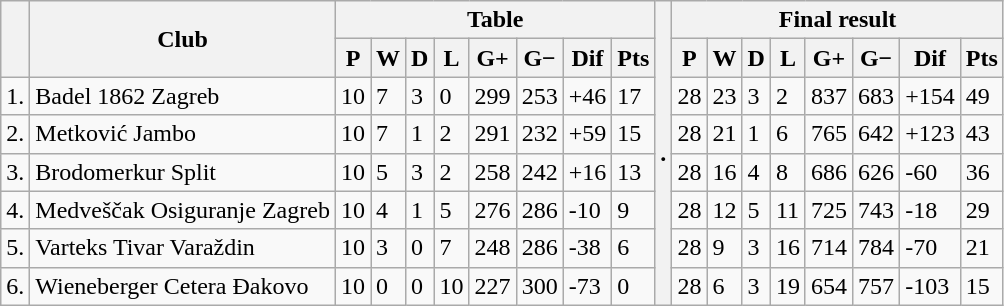<table class="wikitable">
<tr>
<th rowspan="2"></th>
<th rowspan="2">Club</th>
<th colspan="8">Table</th>
<th rowspan="8">.</th>
<th colspan="8">Final result</th>
</tr>
<tr>
<th>P</th>
<th>W</th>
<th>D</th>
<th>L</th>
<th>G+</th>
<th>G−</th>
<th>Dif</th>
<th>Pts</th>
<th>P</th>
<th>W</th>
<th>D</th>
<th>L</th>
<th>G+</th>
<th>G−</th>
<th>Dif</th>
<th>Pts</th>
</tr>
<tr>
<td>1.</td>
<td>Badel 1862 Zagreb</td>
<td>10</td>
<td>7</td>
<td>3</td>
<td>0</td>
<td>299</td>
<td>253</td>
<td>+46</td>
<td>17</td>
<td>28</td>
<td>23</td>
<td>3</td>
<td>2</td>
<td>837</td>
<td>683</td>
<td>+154</td>
<td>49</td>
</tr>
<tr>
<td>2.</td>
<td>Metković Jambo</td>
<td>10</td>
<td>7</td>
<td>1</td>
<td>2</td>
<td>291</td>
<td>232</td>
<td>+59</td>
<td>15</td>
<td>28</td>
<td>21</td>
<td>1</td>
<td>6</td>
<td>765</td>
<td>642</td>
<td>+123</td>
<td>43</td>
</tr>
<tr>
<td>3.</td>
<td>Brodomerkur Split</td>
<td>10</td>
<td>5</td>
<td>3</td>
<td>2</td>
<td>258</td>
<td>242</td>
<td>+16</td>
<td>13</td>
<td>28</td>
<td>16</td>
<td>4</td>
<td>8</td>
<td>686</td>
<td>626</td>
<td>-60</td>
<td>36</td>
</tr>
<tr>
<td>4.</td>
<td>Medveščak Osiguranje Zagreb</td>
<td>10</td>
<td>4</td>
<td>1</td>
<td>5</td>
<td>276</td>
<td>286</td>
<td>-10</td>
<td>9</td>
<td>28</td>
<td>12</td>
<td>5</td>
<td>11</td>
<td>725</td>
<td>743</td>
<td>-18</td>
<td>29</td>
</tr>
<tr>
<td>5.</td>
<td>Varteks Tivar Varaždin</td>
<td>10</td>
<td>3</td>
<td>0</td>
<td>7</td>
<td>248</td>
<td>286</td>
<td>-38</td>
<td>6</td>
<td>28</td>
<td>9</td>
<td>3</td>
<td>16</td>
<td>714</td>
<td>784</td>
<td>-70</td>
<td>21</td>
</tr>
<tr>
<td>6.</td>
<td>Wieneberger Cetera Đakovo</td>
<td>10</td>
<td>0</td>
<td>0</td>
<td>10</td>
<td>227</td>
<td>300</td>
<td>-73</td>
<td>0</td>
<td>28</td>
<td>6</td>
<td>3</td>
<td>19</td>
<td>654</td>
<td>757</td>
<td>-103</td>
<td>15</td>
</tr>
</table>
